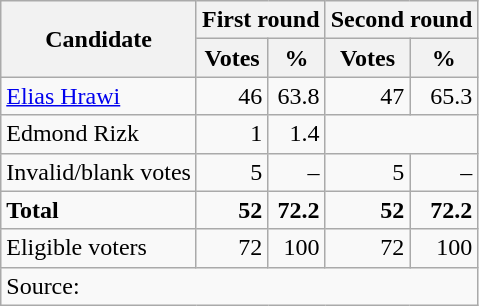<table class=wikitable style=text-align:right>
<tr>
<th rowspan=2>Candidate</th>
<th colspan=2>First round</th>
<th colspan=2>Second round</th>
</tr>
<tr>
<th>Votes</th>
<th>%</th>
<th>Votes</th>
<th>%</th>
</tr>
<tr>
<td align=left><a href='#'>Elias Hrawi</a></td>
<td>46</td>
<td>63.8</td>
<td>47</td>
<td>65.3</td>
</tr>
<tr>
<td align=left>Edmond Rizk</td>
<td>1</td>
<td>1.4</td>
<td colspan=2></td>
</tr>
<tr>
<td align=left>Invalid/blank votes</td>
<td>5</td>
<td>–</td>
<td>5</td>
<td>–</td>
</tr>
<tr>
<td align=left><strong>Total</strong></td>
<td><strong>52</strong></td>
<td><strong>72.2</strong></td>
<td><strong>52</strong></td>
<td><strong>72.2</strong></td>
</tr>
<tr>
<td style="text-align:left;" colspan="1">Eligible voters</td>
<td>72</td>
<td>100</td>
<td>72</td>
<td>100</td>
</tr>
<tr>
<td align=left colspan=5>Source: </td>
</tr>
</table>
